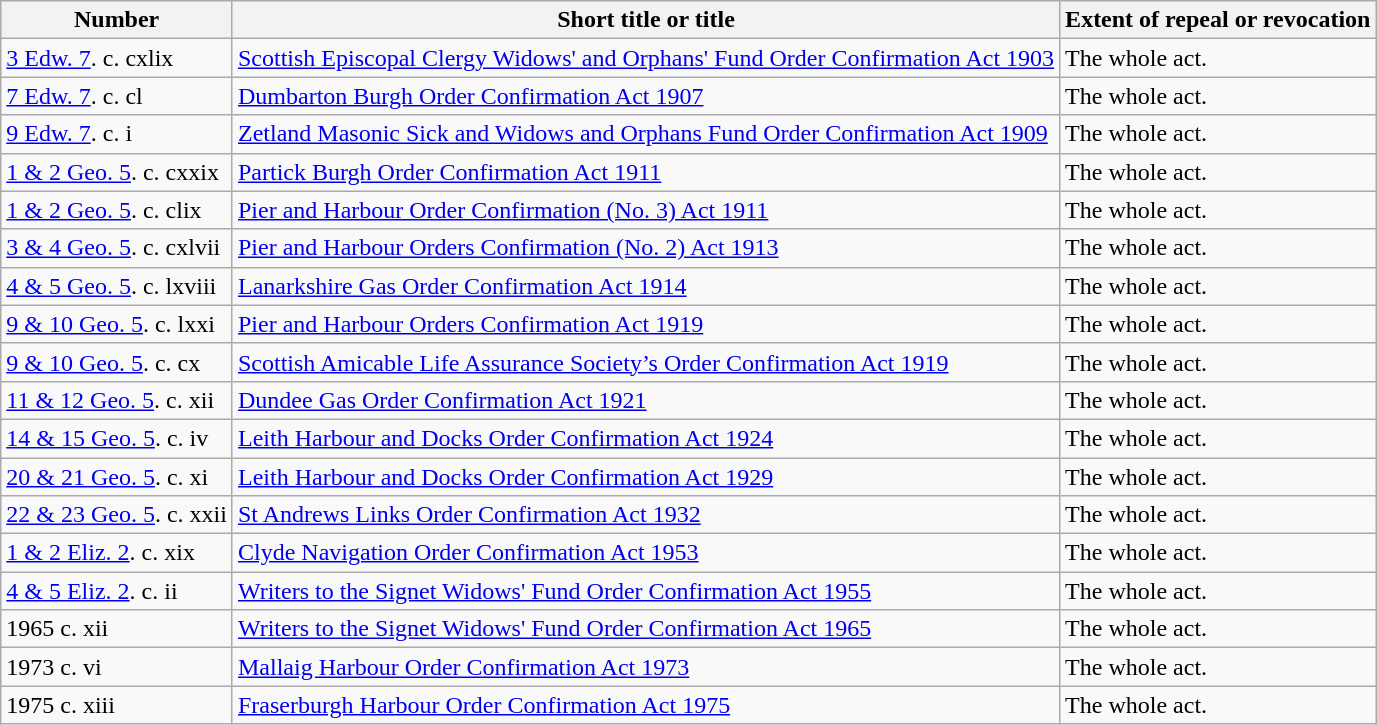<table class="wikitable">
<tr>
<th>Number</th>
<th>Short title or title</th>
<th>Extent of repeal or revocation</th>
</tr>
<tr>
<td><a href='#'>3 Edw. 7</a>. c. cxlix</td>
<td><a href='#'>Scottish Episcopal Clergy Widows' and Orphans' Fund Order Confirmation Act 1903</a></td>
<td>The whole act.</td>
</tr>
<tr>
<td><a href='#'>7 Edw. 7</a>. c. cl</td>
<td><a href='#'>Dumbarton Burgh Order Confirmation Act 1907</a></td>
<td>The whole act.</td>
</tr>
<tr>
<td><a href='#'>9 Edw. 7</a>. c. i</td>
<td><a href='#'>Zetland Masonic Sick and Widows and Orphans Fund Order Confirmation Act 1909</a></td>
<td>The whole act.</td>
</tr>
<tr>
<td><a href='#'>1 & 2 Geo. 5</a>. c. cxxix</td>
<td><a href='#'>Partick Burgh Order Confirmation Act 1911</a></td>
<td>The whole act.</td>
</tr>
<tr>
<td><a href='#'>1 & 2 Geo. 5</a>. c. clix</td>
<td><a href='#'>Pier and Harbour Order Confirmation (No. 3) Act 1911</a></td>
<td>The whole act.</td>
</tr>
<tr>
<td><a href='#'>3 & 4 Geo. 5</a>. c. cxlvii</td>
<td><a href='#'>Pier and Harbour Orders Confirmation (No. 2) Act 1913</a></td>
<td>The whole act.</td>
</tr>
<tr>
<td><a href='#'>4 & 5 Geo. 5</a>. c. lxviii</td>
<td><a href='#'>Lanarkshire Gas Order Confirmation Act 1914</a></td>
<td>The whole act.</td>
</tr>
<tr>
<td><a href='#'>9 & 10 Geo. 5</a>. c. lxxi</td>
<td><a href='#'>Pier and Harbour Orders Confirmation Act 1919</a></td>
<td>The whole act.</td>
</tr>
<tr>
<td><a href='#'>9 & 10 Geo. 5</a>. c. cx</td>
<td><a href='#'>Scottish Amicable Life Assurance Society’s Order Confirmation Act 1919</a></td>
<td>The whole act.</td>
</tr>
<tr>
<td><a href='#'>11 & 12 Geo. 5</a>. c. xii</td>
<td><a href='#'>Dundee Gas Order Confirmation Act 1921</a></td>
<td>The whole act.</td>
</tr>
<tr>
<td><a href='#'>14 & 15 Geo. 5</a>. c. iv</td>
<td><a href='#'>Leith Harbour and Docks Order Confirmation Act 1924</a></td>
<td>The whole act.</td>
</tr>
<tr>
<td><a href='#'>20 & 21 Geo. 5</a>. c. xi</td>
<td><a href='#'>Leith Harbour and Docks Order Confirmation Act 1929</a></td>
<td>The whole act.</td>
</tr>
<tr>
<td><a href='#'>22 & 23 Geo. 5</a>. c. xxii</td>
<td><a href='#'>St Andrews Links Order Confirmation Act 1932</a></td>
<td>The whole act.</td>
</tr>
<tr>
<td><a href='#'>1 & 2 Eliz. 2</a>. c. xix</td>
<td><a href='#'>Clyde Navigation Order Confirmation Act 1953</a></td>
<td>The whole act.</td>
</tr>
<tr>
<td><a href='#'>4 & 5 Eliz. 2</a>. c. ii</td>
<td><a href='#'>Writers to the Signet Widows' Fund Order Confirmation Act 1955</a></td>
<td>The whole act.</td>
</tr>
<tr>
<td>1965 c. xii</td>
<td><a href='#'>Writers to the Signet Widows' Fund Order Confirmation Act 1965</a></td>
<td>The whole act.</td>
</tr>
<tr>
<td>1973 c. vi</td>
<td><a href='#'>Mallaig Harbour Order Confirmation Act 1973</a></td>
<td>The whole act.</td>
</tr>
<tr>
<td>1975 c. xiii</td>
<td><a href='#'>Fraserburgh Harbour Order Confirmation Act 1975</a></td>
<td>The whole act.</td>
</tr>
</table>
